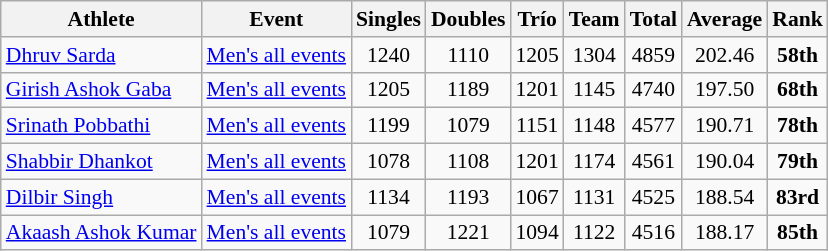<table class="wikitable" border="1" style="font-size:90%">
<tr>
<th>Athlete</th>
<th>Event</th>
<th>Singles</th>
<th>Doubles</th>
<th>Trío</th>
<th>Team</th>
<th>Total</th>
<th>Average</th>
<th>Rank</th>
</tr>
<tr>
<td><a href='#'>Dhruv Sarda</a></td>
<td><a href='#'>Men's all events</a></td>
<td align=center>1240</td>
<td align=center>1110</td>
<td align=center>1205</td>
<td align=center>1304</td>
<td align=center>4859</td>
<td align=center>202.46</td>
<td align=center><strong>58th</strong></td>
</tr>
<tr>
<td><a href='#'>Girish Ashok Gaba</a></td>
<td><a href='#'>Men's all events</a></td>
<td align=center>1205</td>
<td align=center>1189</td>
<td align=center>1201</td>
<td align=center>1145</td>
<td align=center>4740</td>
<td align=center>197.50</td>
<td align=center><strong>68th</strong></td>
</tr>
<tr>
<td><a href='#'>Srinath Pobbathi</a></td>
<td><a href='#'>Men's all events</a></td>
<td align=center>1199</td>
<td align=center>1079</td>
<td align=center>1151</td>
<td align=center>1148</td>
<td align=center>4577</td>
<td align=center>190.71</td>
<td align=center><strong>78th</strong></td>
</tr>
<tr>
<td><a href='#'>Shabbir Dhankot</a></td>
<td><a href='#'>Men's all events</a></td>
<td align=center>1078</td>
<td align=center>1108</td>
<td align=center>1201</td>
<td align=center>1174</td>
<td align=center>4561</td>
<td align=center>190.04</td>
<td align=center><strong>79th</strong></td>
</tr>
<tr>
<td><a href='#'>Dilbir Singh</a></td>
<td><a href='#'>Men's all events</a></td>
<td align=center>1134</td>
<td align=center>1193</td>
<td align=center>1067</td>
<td align=center>1131</td>
<td align=center>4525</td>
<td align=center>188.54</td>
<td align=center><strong>83rd</strong></td>
</tr>
<tr>
<td><a href='#'>Akaash Ashok Kumar</a></td>
<td><a href='#'>Men's all events</a></td>
<td align=center>1079</td>
<td align=center>1221</td>
<td align=center>1094</td>
<td align=center>1122</td>
<td align=center>4516</td>
<td align=center>188.17</td>
<td align=center><strong>85th</strong></td>
</tr>
</table>
